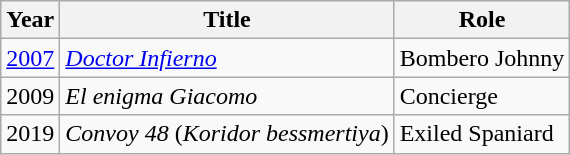<table class="wikitable">
<tr>
<th>Year</th>
<th>Title</th>
<th>Role</th>
</tr>
<tr>
<td><a href='#'>2007</a></td>
<td><em><a href='#'>Doctor Infierno</a></em></td>
<td>Bombero Johnny</td>
</tr>
<tr>
<td>2009</td>
<td><em>El enigma Giacomo</em></td>
<td>Concierge</td>
</tr>
<tr>
<td>2019</td>
<td><em>Convoy 48</em> (<em>Koridor bessmertiya</em>)</td>
<td>Exiled Spaniard</td>
</tr>
</table>
